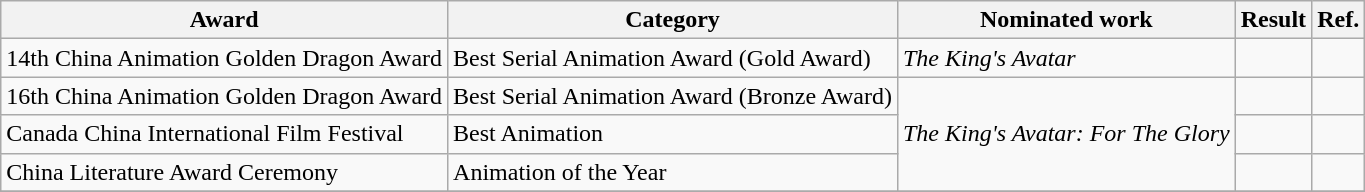<table class="wikitable">
<tr>
<th>Award</th>
<th>Category</th>
<th>Nominated work</th>
<th>Result</th>
<th>Ref.</th>
</tr>
<tr>
<td>14th China Animation Golden Dragon Award</td>
<td>Best Serial Animation Award (Gold Award)</td>
<td rowspan=1><em>The King's Avatar</em></td>
<td></td>
<td></td>
</tr>
<tr>
<td>16th China Animation Golden Dragon Award</td>
<td>Best Serial Animation Award (Bronze Award)</td>
<td rowspan=3><em>The King's Avatar: For The Glory</em></td>
<td></td>
<td></td>
</tr>
<tr>
<td>Canada China International Film Festival</td>
<td>Best Animation</td>
<td></td>
<td></td>
</tr>
<tr>
<td>China Literature Award Ceremony</td>
<td>Animation of the Year</td>
<td></td>
<td></td>
</tr>
<tr>
</tr>
</table>
